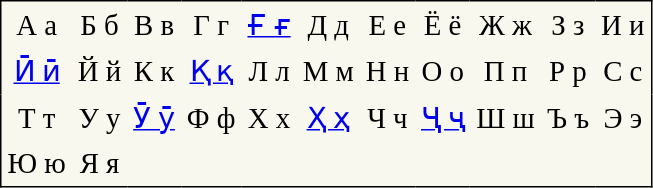<table cellpadding=4 style="font-size:larger; text-align:center; border-color:black; border-width:1px; border-style:solid; border-collapse:collapse; background-color:#F8F8EF;" summary="Thirty-four letters of the Tajik Cyrillic script, capital and lowercase">
<tr>
<td>А а</td>
<td>Б б</td>
<td>В в</td>
<td>Г г</td>
<td><a href='#'>Ғ ғ</a></td>
<td>Д д</td>
<td>Е е</td>
<td>Ё ё</td>
<td>Ж ж</td>
<td>З з</td>
<td>И и</td>
</tr>
<tr>
<td><a href='#'>Ӣ ӣ</a></td>
<td>Й й</td>
<td>К к</td>
<td><a href='#'>Қ қ</a></td>
<td>Л л</td>
<td>М м</td>
<td>Н н</td>
<td>О о</td>
<td>П п</td>
<td>Р р</td>
<td>С с</td>
</tr>
<tr>
<td>Т т</td>
<td>У у</td>
<td><a href='#'>Ӯ ӯ</a></td>
<td>Ф ф</td>
<td>Х х</td>
<td><a href='#'>Ҳ ҳ</a></td>
<td>Ч ч</td>
<td><a href='#'>Ҷ ҷ</a></td>
<td>Ш ш</td>
<td>Ъ ъ</td>
<td>Э э</td>
</tr>
<tr>
<td>Ю ю</td>
<td>Я я</td>
</tr>
</table>
